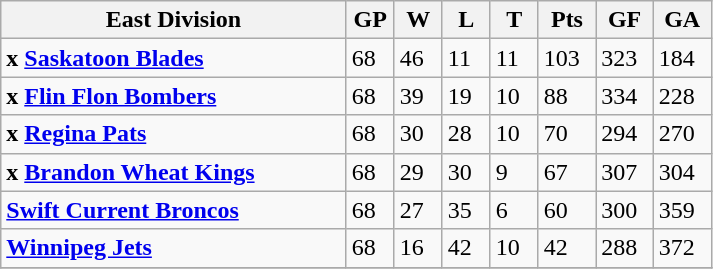<table class="wikitable">
<tr>
<th width="45%">East Division</th>
<th width="6.25%">GP</th>
<th width="6.25%">W</th>
<th width="6.25%">L</th>
<th width="6.25%">T</th>
<th width="7.5%">Pts</th>
<th width="7.5%">GF</th>
<th width="7.5%">GA</th>
</tr>
<tr>
<td><strong>x <a href='#'>Saskatoon Blades</a></strong></td>
<td>68</td>
<td>46</td>
<td>11</td>
<td>11</td>
<td>103</td>
<td>323</td>
<td>184</td>
</tr>
<tr>
<td><strong>x <a href='#'>Flin Flon Bombers</a></strong></td>
<td>68</td>
<td>39</td>
<td>19</td>
<td>10</td>
<td>88</td>
<td>334</td>
<td>228</td>
</tr>
<tr>
<td><strong>x <a href='#'>Regina Pats</a></strong></td>
<td>68</td>
<td>30</td>
<td>28</td>
<td>10</td>
<td>70</td>
<td>294</td>
<td>270</td>
</tr>
<tr>
<td><strong>x <a href='#'>Brandon Wheat Kings</a></strong></td>
<td>68</td>
<td>29</td>
<td>30</td>
<td>9</td>
<td>67</td>
<td>307</td>
<td>304</td>
</tr>
<tr>
<td><strong><a href='#'>Swift Current Broncos</a></strong></td>
<td>68</td>
<td>27</td>
<td>35</td>
<td>6</td>
<td>60</td>
<td>300</td>
<td>359</td>
</tr>
<tr>
<td><strong><a href='#'>Winnipeg Jets</a></strong></td>
<td>68</td>
<td>16</td>
<td>42</td>
<td>10</td>
<td>42</td>
<td>288</td>
<td>372</td>
</tr>
<tr>
</tr>
</table>
